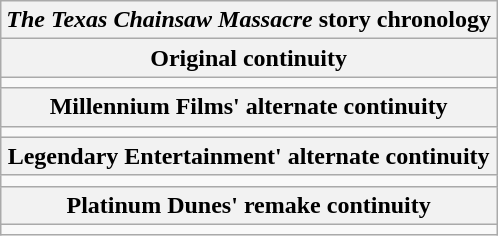<table class="wikitable mw-collapsible floatright">
<tr>
<th scope="colgroup" colspan="3" style=><em>The Texas Chainsaw Massacre</em> story chronology</th>
</tr>
<tr>
<th scope="col" colspan="3">Original continuity</th>
</tr>
<tr>
<td scope="rowgroup" colspan="3"></td>
</tr>
<tr>
<th scope="col" colspan="3">Millennium Films' alternate continuity</th>
</tr>
<tr>
<td scope="rowgroup" colspan="3"></td>
</tr>
<tr>
<th scope="col" colspan="3">Legendary Entertainment' alternate continuity</th>
</tr>
<tr>
<td scope="rowgroup" colspan="3"></td>
</tr>
<tr>
<th scope="col" colspan="3">Platinum Dunes' remake continuity</th>
</tr>
<tr>
<td scope="rowgroup" colspan="3"></td>
</tr>
</table>
